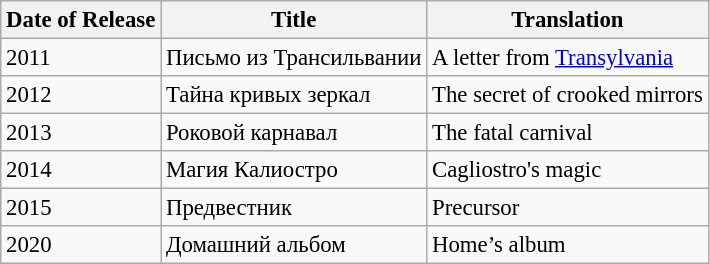<table class="wikitable" style="font-size: 95%;">
<tr>
<th>Date of Release</th>
<th>Title</th>
<th>Translation</th>
</tr>
<tr>
<td>2011</td>
<td>Письмо из Трансильвании</td>
<td>A letter from <a href='#'>Transylvania</a></td>
</tr>
<tr>
<td>2012</td>
<td>Тайна кривых зеркал</td>
<td>The secret of crooked mirrors</td>
</tr>
<tr>
<td>2013</td>
<td>Роковой карнавал</td>
<td>The fatal carnival</td>
</tr>
<tr>
<td>2014</td>
<td>Магия Калиостро</td>
<td>Cagliostro's magic</td>
</tr>
<tr>
<td>2015</td>
<td>Предвестник</td>
<td>Precursor</td>
</tr>
<tr>
<td>2020</td>
<td>Домашний альбом</td>
<td>Home’s album</td>
</tr>
</table>
